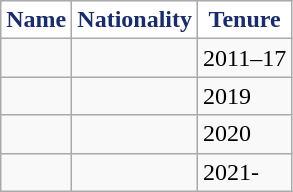<table class="wikitable sortable">
<tr>
<th style="background:#FFFFFF; color:#1A2D69;" scope="col">Name</th>
<th style="background:#FFFFFF; color:#1A2D69;" scope="col">Nationality</th>
<th style="background:#FFFFFF; color:#1A2D69;" scope="col">Tenure</th>
</tr>
<tr>
<td></td>
<td></td>
<td>2011–17</td>
</tr>
<tr>
<td></td>
<td></td>
<td>2019</td>
</tr>
<tr>
<td></td>
<td></td>
<td>2020</td>
</tr>
<tr>
<td></td>
<td></td>
<td>2021-</td>
</tr>
</table>
